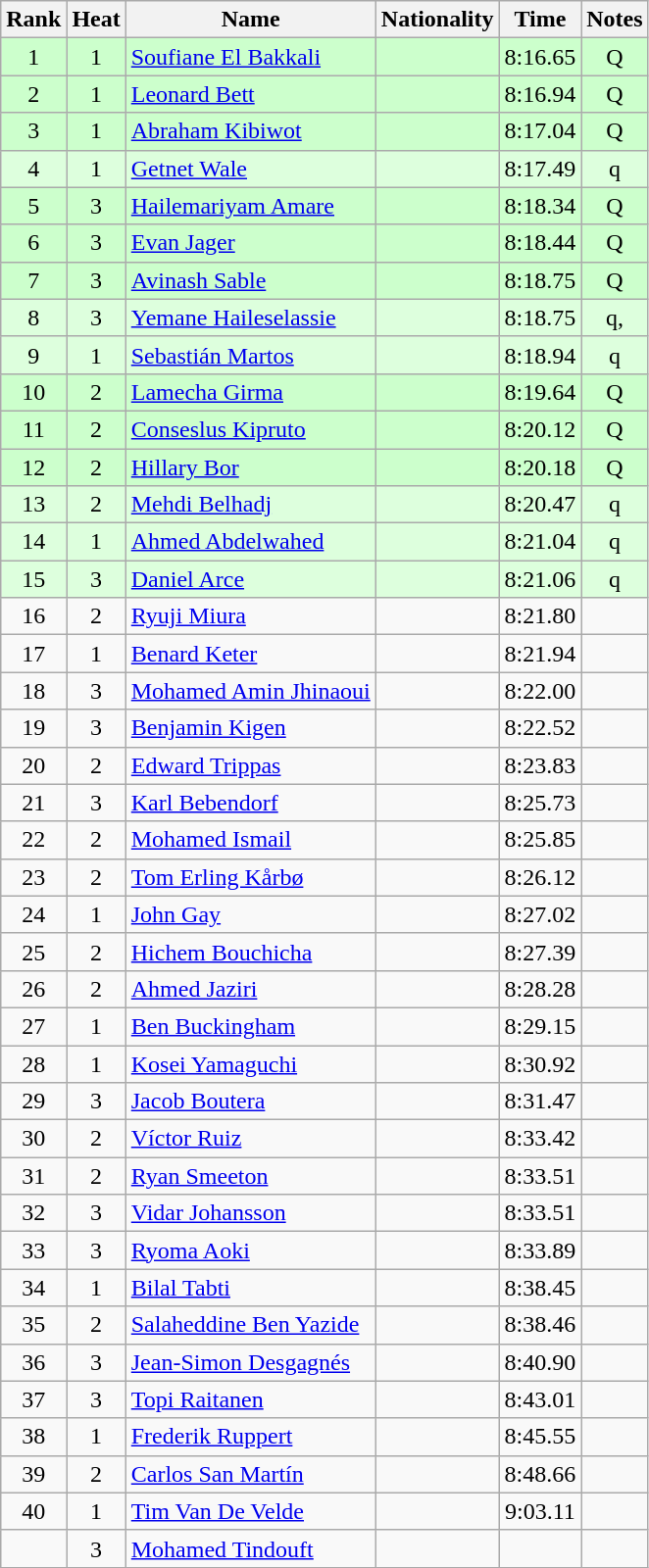<table class="wikitable sortable" style="text-align:center">
<tr>
<th>Rank</th>
<th>Heat</th>
<th>Name</th>
<th>Nationality</th>
<th>Time</th>
<th>Notes</th>
</tr>
<tr bgcolor=ccffcc>
<td>1</td>
<td>1</td>
<td align=left><a href='#'>Soufiane El Bakkali</a></td>
<td align=left></td>
<td>8:16.65</td>
<td>Q</td>
</tr>
<tr bgcolor=ccffcc>
<td>2</td>
<td>1</td>
<td align=left><a href='#'>Leonard Bett</a></td>
<td align=left></td>
<td>8:16.94</td>
<td>Q</td>
</tr>
<tr bgcolor=ccffcc>
<td>3</td>
<td>1</td>
<td align=left><a href='#'>Abraham Kibiwot</a></td>
<td align=left></td>
<td>8:17.04</td>
<td>Q</td>
</tr>
<tr bgcolor=ddffdd>
<td>4</td>
<td>1</td>
<td align=left><a href='#'>Getnet Wale</a></td>
<td align=left></td>
<td>8:17.49</td>
<td>q</td>
</tr>
<tr bgcolor=ccffcc>
<td>5</td>
<td>3</td>
<td align=left><a href='#'>Hailemariyam Amare</a></td>
<td align=left></td>
<td>8:18.34</td>
<td>Q</td>
</tr>
<tr bgcolor=ccffcc>
<td>6</td>
<td>3</td>
<td align=left><a href='#'>Evan Jager</a></td>
<td align=left></td>
<td>8:18.44</td>
<td>Q</td>
</tr>
<tr bgcolor=ccffcc>
<td>7</td>
<td>3</td>
<td align=left><a href='#'>Avinash Sable</a></td>
<td align=left></td>
<td>8:18.75</td>
<td>Q</td>
</tr>
<tr bgcolor=ddffdd>
<td>8</td>
<td>3</td>
<td align=left><a href='#'>Yemane Haileselassie</a></td>
<td align=left></td>
<td>8:18.75</td>
<td>q, </td>
</tr>
<tr bgcolor=ddffdd>
<td>9</td>
<td>1</td>
<td align=left><a href='#'>Sebastián Martos</a></td>
<td align=left></td>
<td>8:18.94</td>
<td>q</td>
</tr>
<tr bgcolor=ccffcc>
<td>10</td>
<td>2</td>
<td align=left><a href='#'>Lamecha Girma</a></td>
<td align=left></td>
<td>8:19.64</td>
<td>Q</td>
</tr>
<tr bgcolor=ccffcc>
<td>11</td>
<td>2</td>
<td align=left><a href='#'>Conseslus Kipruto</a></td>
<td align=left></td>
<td>8:20.12</td>
<td>Q</td>
</tr>
<tr bgcolor=ccffcc>
<td>12</td>
<td>2</td>
<td align=left><a href='#'>Hillary Bor</a></td>
<td align=left></td>
<td>8:20.18</td>
<td>Q</td>
</tr>
<tr bgcolor=ddffdd>
<td>13</td>
<td>2</td>
<td align=left><a href='#'>Mehdi Belhadj</a></td>
<td align=left></td>
<td>8:20.47</td>
<td>q</td>
</tr>
<tr bgcolor=ddffdd>
<td>14</td>
<td>1</td>
<td align=left><a href='#'>Ahmed Abdelwahed</a></td>
<td align=left></td>
<td>8:21.04</td>
<td>q</td>
</tr>
<tr bgcolor=ddffdd>
<td>15</td>
<td>3</td>
<td align=left><a href='#'>Daniel Arce</a></td>
<td align=left></td>
<td>8:21.06</td>
<td>q</td>
</tr>
<tr>
<td>16</td>
<td>2</td>
<td align=left><a href='#'>Ryuji Miura</a></td>
<td align=left></td>
<td>8:21.80</td>
<td></td>
</tr>
<tr>
<td>17</td>
<td>1</td>
<td align=left><a href='#'>Benard Keter</a></td>
<td align=left></td>
<td>8:21.94</td>
<td></td>
</tr>
<tr>
<td>18</td>
<td>3</td>
<td align=left><a href='#'>Mohamed Amin Jhinaoui</a></td>
<td align=left></td>
<td>8:22.00</td>
<td></td>
</tr>
<tr>
<td>19</td>
<td>3</td>
<td align=left><a href='#'>Benjamin Kigen</a></td>
<td align=left></td>
<td>8:22.52</td>
<td></td>
</tr>
<tr>
<td>20</td>
<td>2</td>
<td align=left><a href='#'>Edward Trippas</a></td>
<td align=left></td>
<td>8:23.83</td>
<td></td>
</tr>
<tr>
<td>21</td>
<td>3</td>
<td align=left><a href='#'>Karl Bebendorf</a></td>
<td align=left></td>
<td>8:25.73</td>
<td></td>
</tr>
<tr>
<td>22</td>
<td>2</td>
<td align=left><a href='#'>Mohamed Ismail</a></td>
<td align=left></td>
<td>8:25.85</td>
<td></td>
</tr>
<tr>
<td>23</td>
<td>2</td>
<td align=left><a href='#'>Tom Erling Kårbø</a></td>
<td align=left></td>
<td>8:26.12</td>
<td></td>
</tr>
<tr>
<td>24</td>
<td>1</td>
<td align=left><a href='#'>John Gay</a></td>
<td align=left></td>
<td>8:27.02</td>
<td></td>
</tr>
<tr>
<td>25</td>
<td>2</td>
<td align=left><a href='#'>Hichem Bouchicha</a></td>
<td align=left></td>
<td>8:27.39</td>
<td></td>
</tr>
<tr>
<td>26</td>
<td>2</td>
<td align=left><a href='#'>Ahmed Jaziri</a></td>
<td align=left></td>
<td>8:28.28</td>
<td></td>
</tr>
<tr>
<td>27</td>
<td>1</td>
<td align=left><a href='#'>Ben Buckingham</a></td>
<td align=left></td>
<td>8:29.15</td>
<td></td>
</tr>
<tr>
<td>28</td>
<td>1</td>
<td align=left><a href='#'>Kosei Yamaguchi</a></td>
<td align=left></td>
<td>8:30.92</td>
<td></td>
</tr>
<tr>
<td>29</td>
<td>3</td>
<td align=left><a href='#'>Jacob Boutera</a></td>
<td align=left></td>
<td>8:31.47</td>
<td></td>
</tr>
<tr>
<td>30</td>
<td>2</td>
<td align=left><a href='#'>Víctor Ruiz</a></td>
<td align=left></td>
<td>8:33.42</td>
<td></td>
</tr>
<tr>
<td>31</td>
<td>2</td>
<td align=left><a href='#'>Ryan Smeeton</a></td>
<td align=left></td>
<td>8:33.51</td>
<td></td>
</tr>
<tr>
<td>32</td>
<td>3</td>
<td align=left><a href='#'>Vidar Johansson</a></td>
<td align=left></td>
<td>8:33.51</td>
<td></td>
</tr>
<tr>
<td>33</td>
<td>3</td>
<td align=left><a href='#'>Ryoma Aoki</a></td>
<td align=left></td>
<td>8:33.89</td>
<td></td>
</tr>
<tr>
<td>34</td>
<td>1</td>
<td align=left><a href='#'>Bilal Tabti</a></td>
<td align=left></td>
<td>8:38.45</td>
<td></td>
</tr>
<tr>
<td>35</td>
<td>2</td>
<td align=left><a href='#'>Salaheddine Ben Yazide</a></td>
<td align=left></td>
<td>8:38.46</td>
<td></td>
</tr>
<tr>
<td>36</td>
<td>3</td>
<td align=left><a href='#'>Jean-Simon Desgagnés</a></td>
<td align=left></td>
<td>8:40.90</td>
<td></td>
</tr>
<tr>
<td>37</td>
<td>3</td>
<td align=left><a href='#'>Topi Raitanen</a></td>
<td align=left></td>
<td>8:43.01</td>
<td></td>
</tr>
<tr>
<td>38</td>
<td>1</td>
<td align=left><a href='#'>Frederik Ruppert</a></td>
<td align=left></td>
<td>8:45.55</td>
<td></td>
</tr>
<tr>
<td>39</td>
<td>2</td>
<td align=left><a href='#'>Carlos San Martín</a></td>
<td align=left></td>
<td>8:48.66</td>
<td></td>
</tr>
<tr>
<td>40</td>
<td>1</td>
<td align=left><a href='#'>Tim Van De Velde</a></td>
<td align=left></td>
<td>9:03.11</td>
<td></td>
</tr>
<tr>
<td></td>
<td>3</td>
<td align=left><a href='#'>Mohamed Tindouft</a></td>
<td align=left></td>
<td></td>
<td></td>
</tr>
</table>
